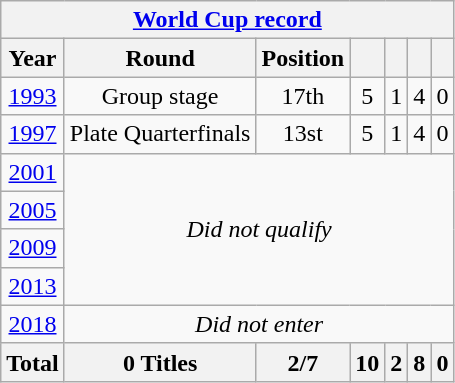<table class="wikitable" style="text-align: center;">
<tr>
<th colspan=10><a href='#'>World Cup record</a></th>
</tr>
<tr>
<th>Year</th>
<th>Round</th>
<th>Position</th>
<th></th>
<th></th>
<th></th>
<th></th>
</tr>
<tr>
<td> <a href='#'>1993</a></td>
<td>Group stage</td>
<td>17th</td>
<td>5</td>
<td>1</td>
<td>4</td>
<td>0</td>
</tr>
<tr>
<td> <a href='#'>1997</a></td>
<td>Plate Quarterfinals</td>
<td>13st</td>
<td>5</td>
<td>1</td>
<td>4</td>
<td>0</td>
</tr>
<tr>
<td> <a href='#'>2001</a></td>
<td colspan=6 rowspan=4><em>Did not qualify</em></td>
</tr>
<tr>
<td> <a href='#'>2005</a></td>
</tr>
<tr>
<td> <a href='#'>2009</a></td>
</tr>
<tr>
<td> <a href='#'>2013</a></td>
</tr>
<tr>
<td> <a href='#'>2018</a></td>
<td colspan=6><em>Did not enter</em></td>
</tr>
<tr>
<th>Total</th>
<th>0 Titles</th>
<th>2/7</th>
<th>10</th>
<th>2</th>
<th>8</th>
<th>0</th>
</tr>
</table>
